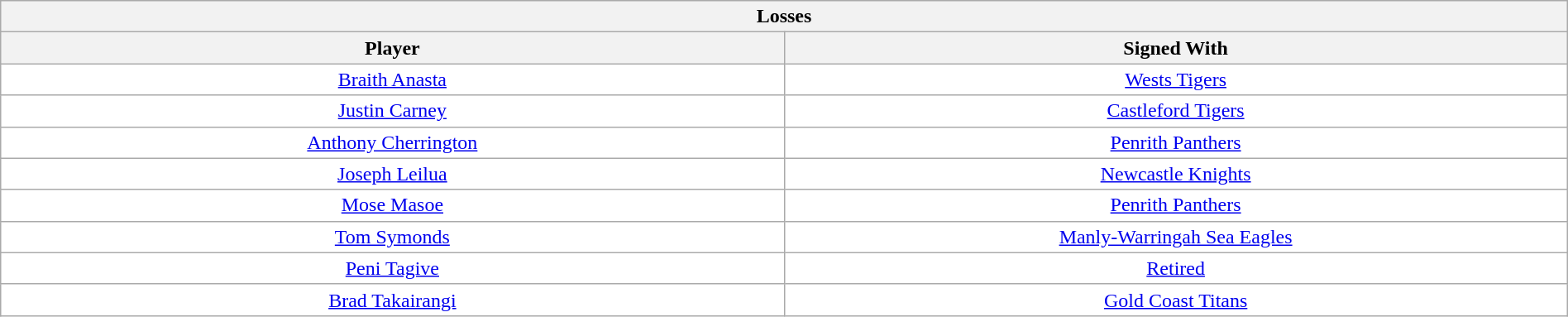<table class="wikitable" style="width:100%;">
<tr style="background:#EFEFEF;">
<th colspan="100">Losses</th>
</tr>
<tr>
<th width=50%>Player</th>
<th width=50%>Signed With</th>
</tr>
<tr style="background:#FFF;">
<td align=center><a href='#'>Braith Anasta</a></td>
<td align=center><a href='#'>Wests Tigers</a></td>
</tr>
<tr style="background:#FFF;">
<td align=center><a href='#'>Justin Carney</a></td>
<td align=center><a href='#'>Castleford Tigers</a></td>
</tr>
<tr style="background:#FFF;">
<td align=center><a href='#'>Anthony Cherrington</a></td>
<td align=center><a href='#'>Penrith Panthers</a></td>
</tr>
<tr style="background:#FFF;">
<td align=center><a href='#'>Joseph Leilua</a></td>
<td align=center><a href='#'>Newcastle Knights</a></td>
</tr>
<tr style="background:#FFF;">
<td align=center><a href='#'>Mose Masoe</a></td>
<td align=center><a href='#'>Penrith Panthers</a></td>
</tr>
<tr style="background:#FFF;">
<td align=center><a href='#'>Tom Symonds</a></td>
<td align=center><a href='#'>Manly-Warringah Sea Eagles</a></td>
</tr>
<tr style="background:#FFF;">
<td align=center><a href='#'>Peni Tagive</a></td>
<td align=center><a href='#'>Retired</a></td>
</tr>
<tr style="background:#FFF;">
<td align=center><a href='#'>Brad Takairangi</a></td>
<td align=center><a href='#'>Gold Coast Titans</a></td>
</tr>
</table>
